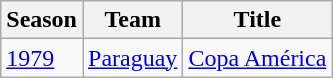<table class="wikitable">
<tr>
<th>Season</th>
<th>Team</th>
<th>Title</th>
</tr>
<tr>
<td><a href='#'>1979</a></td>
<td><a href='#'>Paraguay</a></td>
<td><a href='#'>Copa América</a></td>
</tr>
</table>
